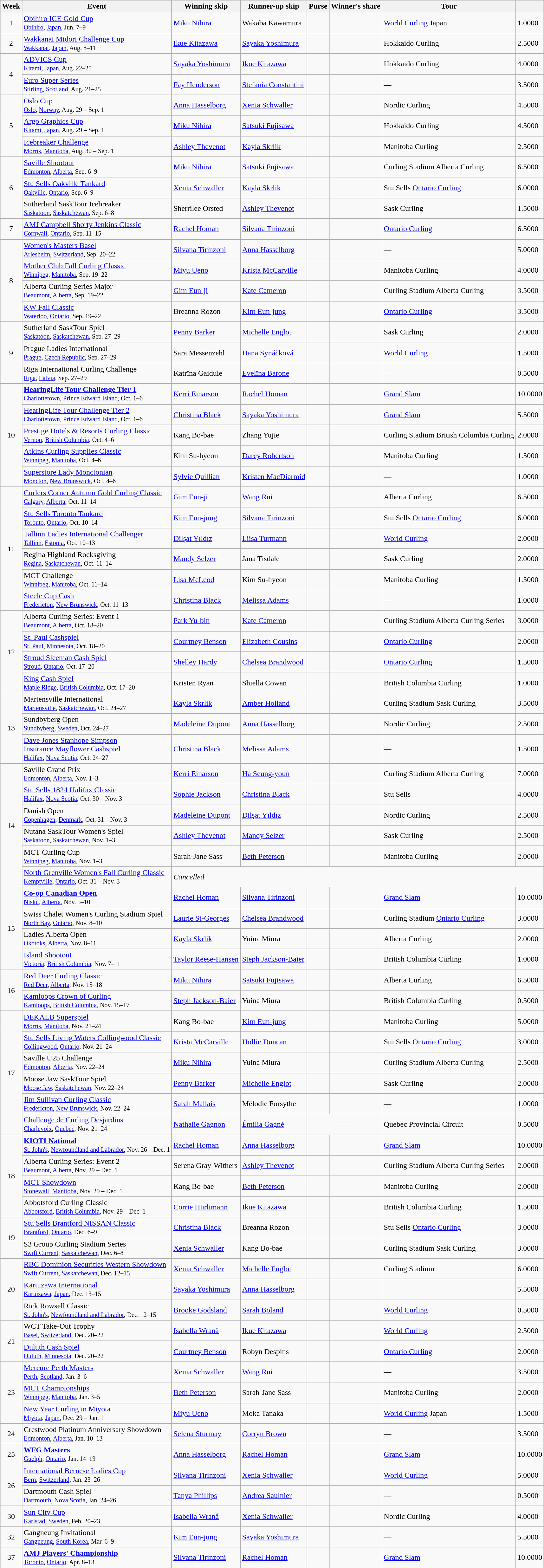<table class="wikitable sortable" style="margin-right:0;">
<tr>
<th scope="col">Week</th>
<th scope="col">Event</th>
<th scope="col">Winning skip</th>
<th scope="col">Runner-up skip</th>
<th scope="col">Purse</th>
<th scope="col">Winner's share</th>
<th scope="col">Tour</th>
<th scope="col"></th>
</tr>
<tr>
<td align=center>1</td>
<td><a href='#'>Obihiro ICE Gold Cup</a> <br> <small><a href='#'>Obihiro</a>, <a href='#'>Japan</a>, Jun. 7–9</small></td>
<td> <a href='#'>Miku Nihira</a></td>
<td> Wakaba Kawamura</td>
<td></td>
<td></td>
<td><a href='#'>World Curling</a> Japan</td>
<td>1.0000</td>
</tr>
<tr>
<td align=center>2</td>
<td><a href='#'>Wakkanai Midori Challenge Cup</a> <br> <small><a href='#'>Wakkanai</a>, <a href='#'>Japan</a>, Aug. 8–11</small></td>
<td> <a href='#'>Ikue Kitazawa</a></td>
<td> <a href='#'>Sayaka Yoshimura</a></td>
<td></td>
<td></td>
<td>Hokkaido Curling</td>
<td>2.5000</td>
</tr>
<tr>
<td align=center rowspan=2>4</td>
<td><a href='#'>ADVICS Cup</a> <br> <small><a href='#'>Kitami</a>, <a href='#'>Japan</a>, Aug. 22–25</small></td>
<td> <a href='#'>Sayaka Yoshimura</a></td>
<td> <a href='#'>Ikue Kitazawa</a></td>
<td></td>
<td></td>
<td>Hokkaido Curling</td>
<td>4.0000</td>
</tr>
<tr>
<td><a href='#'>Euro Super Series</a> <br> <small><a href='#'>Stirling</a>, <a href='#'>Scotland</a>, Aug. 21–25</small></td>
<td> <a href='#'>Fay Henderson</a></td>
<td> <a href='#'>Stefania Constantini</a></td>
<td></td>
<td></td>
<td>—</td>
<td>3.5000</td>
</tr>
<tr>
<td align=center rowspan=3>5</td>
<td><a href='#'>Oslo Cup</a> <br> <small><a href='#'>Oslo</a>, <a href='#'>Norway</a>, Aug. 29 – Sep. 1</small></td>
<td> <a href='#'>Anna Hasselborg</a></td>
<td> <a href='#'>Xenia Schwaller</a></td>
<td></td>
<td></td>
<td>Nordic Curling</td>
<td>4.5000</td>
</tr>
<tr>
<td><a href='#'>Argo Graphics Cup</a> <br> <small><a href='#'>Kitami</a>, <a href='#'>Japan</a>, Aug. 29 – Sep. 1</small></td>
<td> <a href='#'>Miku Nihira</a></td>
<td> <a href='#'>Satsuki Fujisawa</a></td>
<td></td>
<td></td>
<td>Hokkaido Curling</td>
<td>4.5000</td>
</tr>
<tr>
<td><a href='#'>Icebreaker Challenge</a> <br> <small><a href='#'>Morris</a>, <a href='#'>Manitoba</a>, Aug. 30 – Sep. 1</small></td>
<td> <a href='#'>Ashley Thevenot</a></td>
<td> <a href='#'>Kayla Skrlik</a></td>
<td></td>
<td></td>
<td>Manitoba Curling</td>
<td>2.5000</td>
</tr>
<tr>
<td align=center rowspan=3>6</td>
<td><a href='#'>Saville Shootout</a> <br> <small><a href='#'>Edmonton</a>, <a href='#'>Alberta</a>, Sep. 6–9</small></td>
<td> <a href='#'>Miku Nihira</a></td>
<td> <a href='#'>Satsuki Fujisawa</a></td>
<td></td>
<td></td>
<td>Curling Stadium Alberta Curling</td>
<td>6.5000</td>
</tr>
<tr>
<td><a href='#'>Stu Sells Oakville Tankard</a> <br> <small><a href='#'>Oakville</a>, <a href='#'>Ontario</a>, Sep. 6–9</small></td>
<td> <a href='#'>Xenia Schwaller</a></td>
<td> <a href='#'>Kayla Skrlik</a></td>
<td></td>
<td></td>
<td>Stu Sells <a href='#'>Ontario Curling</a></td>
<td>6.0000</td>
</tr>
<tr>
<td>Sutherland SaskTour Icebreaker <br> <small><a href='#'>Saskatoon</a>, <a href='#'>Saskatchewan</a>, Sep. 6–8</small></td>
<td> Sherrilee Orsted</td>
<td> <a href='#'>Ashley Thevenot</a></td>
<td></td>
<td></td>
<td>Sask Curling</td>
<td>1.5000</td>
</tr>
<tr>
<td align=center>7</td>
<td><a href='#'>AMJ Campbell Shorty Jenkins Classic</a> <br> <small><a href='#'>Cornwall</a>, <a href='#'>Ontario</a>, Sep. 11–15</small></td>
<td> <a href='#'>Rachel Homan</a></td>
<td> <a href='#'>Silvana Tirinzoni</a></td>
<td></td>
<td></td>
<td><a href='#'>Ontario Curling</a></td>
<td>6.5000</td>
</tr>
<tr>
<td align=center rowspan=4>8</td>
<td><a href='#'>Women's Masters Basel</a> <br> <small><a href='#'>Arlesheim</a>, <a href='#'>Switzerland</a>, Sep. 20–22</small></td>
<td> <a href='#'>Silvana Tirinzoni</a></td>
<td> <a href='#'>Anna Hasselborg</a></td>
<td></td>
<td></td>
<td>—</td>
<td>5.0000</td>
</tr>
<tr>
<td><a href='#'>Mother Club Fall Curling Classic</a> <br> <small><a href='#'>Winnipeg</a>, <a href='#'>Manitoba</a>, Sep. 19–22</small></td>
<td> <a href='#'>Miyu Ueno</a></td>
<td> <a href='#'>Krista McCarville</a></td>
<td></td>
<td></td>
<td>Manitoba Curling</td>
<td>4.0000</td>
</tr>
<tr>
<td>Alberta Curling Series Major <br> <small><a href='#'>Beaumont</a>, <a href='#'>Alberta</a>, Sep. 19–22</small></td>
<td> <a href='#'>Gim Eun-ji</a></td>
<td> <a href='#'>Kate Cameron</a></td>
<td></td>
<td></td>
<td>Curling Stadium Alberta Curling</td>
<td>3.5000</td>
</tr>
<tr>
<td><a href='#'>KW Fall Classic</a> <br> <small><a href='#'>Waterloo</a>, <a href='#'>Ontario</a>, Sep. 19–22</small></td>
<td> Breanna Rozon</td>
<td> <a href='#'>Kim Eun-jung</a></td>
<td></td>
<td></td>
<td><a href='#'>Ontario Curling</a></td>
<td>3.5000</td>
</tr>
<tr>
<td align=center rowspan=3>9</td>
<td>Sutherland SaskTour Spiel <br> <small><a href='#'>Saskatoon</a>, <a href='#'>Saskatchewan</a>, Sep. 27–29</small></td>
<td> <a href='#'>Penny Barker</a></td>
<td> <a href='#'>Michelle Englot</a></td>
<td></td>
<td></td>
<td>Sask Curling</td>
<td>2.0000</td>
</tr>
<tr>
<td>Prague Ladies International <br> <small><a href='#'>Prague</a>, <a href='#'>Czech Republic</a>, Sep. 27–29</small></td>
<td> Sara Messenzehl</td>
<td> <a href='#'>Hana Synáčková</a></td>
<td></td>
<td></td>
<td><a href='#'>World Curling</a></td>
<td>1.5000</td>
</tr>
<tr>
<td>Riga International Curling Challenge <br> <small><a href='#'>Riga</a>, <a href='#'>Latvia</a>, Sep. 27–29</small></td>
<td> Katrīna Gaidule</td>
<td> <a href='#'>Evelīna Barone</a></td>
<td></td>
<td></td>
<td>—</td>
<td>0.5000</td>
</tr>
<tr>
<td align=center rowspan=5>10</td>
<td><strong><a href='#'>HearingLife Tour Challenge Tier 1</a></strong> <br> <small><a href='#'>Charlottetown</a>, <a href='#'>Prince Edward Island</a>, Oct. 1–6</small></td>
<td> <a href='#'>Kerri Einarson</a></td>
<td> <a href='#'>Rachel Homan</a></td>
<td></td>
<td></td>
<td><a href='#'>Grand Slam</a></td>
<td>10.0000</td>
</tr>
<tr>
<td><a href='#'>HearingLife Tour Challenge Tier 2</a> <br> <small><a href='#'>Charlottetown</a>, <a href='#'>Prince Edward Island</a>, Oct. 1–6</small></td>
<td> <a href='#'>Christina Black</a></td>
<td> <a href='#'>Sayaka Yoshimura</a></td>
<td></td>
<td></td>
<td><a href='#'>Grand Slam</a></td>
<td>5.5000</td>
</tr>
<tr>
<td><a href='#'>Prestige Hotels & Resorts Curling Classic</a> <br> <small><a href='#'>Vernon</a>, <a href='#'>British Columbia</a>, Oct. 4–6</small></td>
<td> Kang Bo-bae</td>
<td> Zhang Yujie</td>
<td></td>
<td></td>
<td>Curling Stadium British Columbia Curling</td>
<td>2.0000</td>
</tr>
<tr>
<td><a href='#'>Atkins Curling Supplies Classic</a> <br> <small><a href='#'>Winnipeg</a>, <a href='#'>Manitoba</a>, Oct. 4–6</small></td>
<td> Kim Su-hyeon</td>
<td> <a href='#'>Darcy Robertson</a></td>
<td></td>
<td></td>
<td>Manitoba Curling</td>
<td>1.5000</td>
</tr>
<tr>
<td><a href='#'>Superstore Lady Monctonian</a> <br> <small><a href='#'>Moncton</a>, <a href='#'>New Brunswick</a>, Oct. 4–6</small></td>
<td> <a href='#'>Sylvie Quillian</a></td>
<td> <a href='#'>Kristen MacDiarmid</a></td>
<td></td>
<td></td>
<td>—</td>
<td>1.0000</td>
</tr>
<tr>
<td align=center rowspan=6>11</td>
<td><a href='#'>Curlers Corner Autumn Gold Curling Classic</a> <br> <small><a href='#'>Calgary</a>, <a href='#'>Alberta</a>, Oct. 11–14</small></td>
<td> <a href='#'>Gim Eun-ji</a></td>
<td> <a href='#'>Wang Rui</a></td>
<td></td>
<td></td>
<td>Alberta Curling</td>
<td>6.5000</td>
</tr>
<tr>
<td><a href='#'>Stu Sells Toronto Tankard</a> <br> <small><a href='#'>Toronto</a>, <a href='#'>Ontario</a>, Oct. 10–14</small></td>
<td> <a href='#'>Kim Eun-jung</a></td>
<td> <a href='#'>Silvana Tirinzoni</a></td>
<td></td>
<td></td>
<td>Stu Sells <a href='#'>Ontario Curling</a></td>
<td>6.0000</td>
</tr>
<tr>
<td><a href='#'>Tallinn Ladies International Challenger</a> <br> <small><a href='#'>Tallinn</a>, <a href='#'>Estonia</a>, Oct. 10–13</small></td>
<td> <a href='#'>Dilşat Yıldız</a></td>
<td> <a href='#'>Liisa Turmann</a></td>
<td></td>
<td></td>
<td><a href='#'>World Curling</a></td>
<td>2.0000</td>
</tr>
<tr>
<td>Regina Highland Rocksgiving <br> <small><a href='#'>Regina</a>, <a href='#'>Saskatchewan</a>, Oct. 11–14</small></td>
<td> <a href='#'>Mandy Selzer</a></td>
<td> Jana Tisdale</td>
<td></td>
<td></td>
<td>Sask Curling</td>
<td>2.0000</td>
</tr>
<tr>
<td>MCT Challenge <br> <small><a href='#'>Winnipeg</a>, <a href='#'>Manitoba</a>, Oct. 11–14</small></td>
<td> <a href='#'>Lisa McLeod</a></td>
<td> Kim Su-hyeon</td>
<td></td>
<td></td>
<td>Manitoba Curling</td>
<td>1.5000</td>
</tr>
<tr>
<td><a href='#'>Steele Cup Cash</a> <br> <small><a href='#'>Fredericton</a>, <a href='#'>New Brunswick</a>, Oct. 11–13</small></td>
<td> <a href='#'>Christina Black</a></td>
<td> <a href='#'>Melissa Adams</a></td>
<td></td>
<td></td>
<td>—</td>
<td>1.0000</td>
</tr>
<tr>
<td align=center rowspan=4>12</td>
<td>Alberta Curling Series: Event 1 <br> <small><a href='#'>Beaumont</a>, <a href='#'>Alberta</a>, Oct. 18–20</small></td>
<td> <a href='#'>Park Yu-bin</a></td>
<td> <a href='#'>Kate Cameron</a></td>
<td></td>
<td></td>
<td>Curling Stadium Alberta Curling Series</td>
<td>3.0000</td>
</tr>
<tr>
<td><a href='#'>St. Paul Cashspiel</a> <br> <small><a href='#'>St. Paul</a>, <a href='#'>Minnesota</a>, Oct. 18–20</small></td>
<td> <a href='#'>Courtney Benson</a></td>
<td> <a href='#'>Elizabeth Cousins</a></td>
<td></td>
<td></td>
<td><a href='#'>Ontario Curling</a></td>
<td>2.0000</td>
</tr>
<tr>
<td><a href='#'>Stroud Sleeman Cash Spiel</a> <br> <small><a href='#'>Stroud</a>, <a href='#'>Ontario</a>, Oct. 17–20</small></td>
<td> <a href='#'>Shelley Hardy</a></td>
<td> <a href='#'>Chelsea Brandwood</a></td>
<td></td>
<td></td>
<td><a href='#'>Ontario Curling</a></td>
<td>1.5000</td>
</tr>
<tr>
<td><a href='#'>King Cash Spiel</a> <br> <small><a href='#'>Maple Ridge</a>, <a href='#'>British Columbia</a>, Oct. 17–20</small></td>
<td> Kristen Ryan</td>
<td> Shiella Cowan</td>
<td></td>
<td></td>
<td>British Columbia Curling</td>
<td>1.0000</td>
</tr>
<tr>
<td align=center rowspan=3>13</td>
<td>Martensville International <br> <small><a href='#'>Martensville</a>, <a href='#'>Saskatchewan</a>, Oct. 24–27</small></td>
<td> <a href='#'>Kayla Skrlik</a></td>
<td> <a href='#'>Amber Holland</a></td>
<td></td>
<td></td>
<td>Curling Stadium Sask Curling</td>
<td>3.5000</td>
</tr>
<tr>
<td>Sundbyberg Open <br> <small><a href='#'>Sundbyberg</a>, <a href='#'>Sweden</a>, Oct. 24–27</small></td>
<td> <a href='#'>Madeleine Dupont</a></td>
<td> <a href='#'>Anna Hasselborg</a></td>
<td></td>
<td></td>
<td>Nordic Curling</td>
<td>2.5000</td>
</tr>
<tr>
<td><a href='#'>Dave Jones Stanhope Simpson <br> Insurance Mayflower Cashspiel</a> <br> <small><a href='#'>Halifax</a>, <a href='#'>Nova Scotia</a>, Oct. 24–27</small></td>
<td> <a href='#'>Christina Black</a></td>
<td> <a href='#'>Melissa Adams</a></td>
<td></td>
<td></td>
<td>—</td>
<td>1.5000</td>
</tr>
<tr>
<td align=center rowspan=6>14</td>
<td>Saville Grand Prix <br> <small><a href='#'>Edmonton</a>, <a href='#'>Alberta</a>, Nov. 1–3</small></td>
<td> <a href='#'>Kerri Einarson</a></td>
<td> <a href='#'>Ha Seung-youn</a></td>
<td></td>
<td></td>
<td>Curling Stadium Alberta Curling</td>
<td>7.0000</td>
</tr>
<tr>
<td><a href='#'>Stu Sells 1824 Halifax Classic</a> <br> <small><a href='#'>Halifax</a>, <a href='#'>Nova Scotia</a>, Oct. 30 – Nov. 3</small></td>
<td> <a href='#'>Sophie Jackson</a></td>
<td> <a href='#'>Christina Black</a></td>
<td></td>
<td></td>
<td>Stu Sells</td>
<td>4.0000</td>
</tr>
<tr>
<td>Danish Open <br> <small><a href='#'>Copenhagen</a>, <a href='#'>Denmark</a>, Oct. 31 – Nov. 3</small></td>
<td> <a href='#'>Madeleine Dupont</a></td>
<td> <a href='#'>Dilşat Yıldız</a></td>
<td></td>
<td></td>
<td>Nordic Curling</td>
<td>2.5000</td>
</tr>
<tr>
<td>Nutana SaskTour Women's Spiel <br> <small><a href='#'>Saskatoon</a>, <a href='#'>Saskatchewan</a>, Nov. 1–3</small></td>
<td> <a href='#'>Ashley Thevenot</a></td>
<td> <a href='#'>Mandy Selzer</a></td>
<td></td>
<td></td>
<td>Sask Curling</td>
<td>2.5000</td>
</tr>
<tr>
<td>MCT Curling Cup <br> <small><a href='#'>Winnipeg</a>, <a href='#'>Manitoba</a>, Nov. 1–3</small></td>
<td> Sarah-Jane Sass</td>
<td> <a href='#'>Beth Peterson</a></td>
<td></td>
<td></td>
<td>Manitoba Curling</td>
<td>2.0000</td>
</tr>
<tr>
<td><a href='#'>North Grenville Women's Fall Curling Classic</a> <br> <small><a href='#'>Kemptville</a>, <a href='#'>Ontario</a>, Oct. 31 – Nov. 3</small></td>
<td colspan="6"><em>Cancelled</em></td>
</tr>
<tr>
<td align=center rowspan=4>15</td>
<td><strong><a href='#'>Co-op Canadian Open</a></strong> <br> <small><a href='#'>Nisku</a>, <a href='#'>Alberta</a>, Nov. 5–10</small></td>
<td> <a href='#'>Rachel Homan</a></td>
<td> <a href='#'>Silvana Tirinzoni</a></td>
<td></td>
<td></td>
<td><a href='#'>Grand Slam</a></td>
<td>10.0000</td>
</tr>
<tr>
<td>Swiss Chalet Women's Curling Stadium Spiel <br> <small><a href='#'>North Bay</a>, <a href='#'>Ontario</a>, Nov. 8–10</small></td>
<td> <a href='#'>Laurie St-Georges</a></td>
<td> <a href='#'>Chelsea Brandwood</a></td>
<td></td>
<td></td>
<td>Curling Stadium <a href='#'>Ontario Curling</a></td>
<td>3.0000</td>
</tr>
<tr>
<td>Ladies Alberta Open <br> <small><a href='#'>Okotoks</a>, <a href='#'>Alberta</a>, Nov. 8–11</small></td>
<td> <a href='#'>Kayla Skrlik</a></td>
<td> Yuina Miura</td>
<td></td>
<td></td>
<td>Alberta Curling</td>
<td>2.0000</td>
</tr>
<tr>
<td><a href='#'>Island Shootout</a> <br> <small><a href='#'>Victoria</a>, <a href='#'>British Columbia</a>, Nov. 7–11</small></td>
<td> <a href='#'>Taylor Reese-Hansen</a></td>
<td> <a href='#'>Steph Jackson-Baier</a></td>
<td></td>
<td></td>
<td>British Columbia Curling</td>
<td>1.0000</td>
</tr>
<tr>
<td align=center rowspan=2>16</td>
<td><a href='#'>Red Deer Curling Classic</a> <br> <small><a href='#'>Red Deer</a>, <a href='#'>Alberta</a>, Nov. 15–18</small></td>
<td> <a href='#'>Miku Nihira</a></td>
<td> <a href='#'>Satsuki Fujisawa</a></td>
<td></td>
<td></td>
<td>Alberta Curling</td>
<td>6.5000</td>
</tr>
<tr>
<td><a href='#'>Kamloops Crown of Curling</a> <br> <small><a href='#'>Kamloops</a>, <a href='#'>British Columbia</a>, Nov. 15–17</small></td>
<td> <a href='#'>Steph Jackson-Baier</a></td>
<td> Yuina Miura</td>
<td></td>
<td></td>
<td>British Columbia Curling</td>
<td>0.5000</td>
</tr>
<tr>
<td align=center rowspan=6>17</td>
<td><a href='#'>DEKALB Superspiel</a> <br> <small><a href='#'>Morris</a>, <a href='#'>Manitoba</a>, Nov. 21–24</small></td>
<td> Kang Bo-bae</td>
<td> <a href='#'>Kim Eun-jung</a></td>
<td></td>
<td></td>
<td>Manitoba Curling</td>
<td>5.0000</td>
</tr>
<tr>
<td><a href='#'>Stu Sells Living Waters Collingwood Classic</a> <br> <small><a href='#'>Collingwood</a>, <a href='#'>Ontario</a>, Nov. 21–24</small></td>
<td> <a href='#'>Krista McCarville</a></td>
<td> <a href='#'>Hollie Duncan</a></td>
<td></td>
<td></td>
<td>Stu Sells <a href='#'>Ontario Curling</a></td>
<td>3.0000</td>
</tr>
<tr>
<td>Saville U25 Challenge <br> <small><a href='#'>Edmonton</a>, <a href='#'>Alberta</a>, Nov. 22–24</small></td>
<td> <a href='#'>Miku Nihira</a></td>
<td> Yuina Miura</td>
<td></td>
<td></td>
<td>Curling Stadium Alberta Curling</td>
<td>2.5000</td>
</tr>
<tr>
<td>Moose Jaw SaskTour Spiel <br> <small><a href='#'>Moose Jaw</a>, <a href='#'>Saskatchewan</a>, Nov. 22–24</small></td>
<td> <a href='#'>Penny Barker</a></td>
<td> <a href='#'>Michelle Englot</a></td>
<td></td>
<td></td>
<td>Sask Curling</td>
<td>2.0000</td>
</tr>
<tr>
<td><a href='#'>Jim Sullivan Curling Classic</a> <br> <small><a href='#'>Fredericton</a>, <a href='#'>New Brunswick</a>, Nov. 22–24</small></td>
<td> <a href='#'>Sarah Mallais</a></td>
<td> Mélodie Forsythe</td>
<td></td>
<td></td>
<td>—</td>
<td>1.0000</td>
</tr>
<tr>
<td><a href='#'>Challenge de Curling Desjardins</a> <br> <small><a href='#'>Charlevoix</a>, <a href='#'>Quebec</a>, Nov. 21–24</small></td>
<td> <a href='#'>Nathalie Gagnon</a></td>
<td> <a href='#'>Émilia Gagné</a></td>
<td colspan=2 align=center>—</td>
<td>Quebec Provincial Circuit</td>
<td>0.5000</td>
</tr>
<tr>
<td align=center rowspan=4>18</td>
<td><strong><a href='#'>KIOTI National</a></strong> <br> <small><a href='#'>St. John's</a>, <a href='#'>Newfoundland and Labrador</a>, Nov. 26 – Dec. 1</small></td>
<td> <a href='#'>Rachel Homan</a></td>
<td> <a href='#'>Anna Hasselborg</a></td>
<td></td>
<td></td>
<td><a href='#'>Grand Slam</a></td>
<td>10.0000</td>
</tr>
<tr>
<td>Alberta Curling Series: Event 2 <br> <small><a href='#'>Beaumont</a>, <a href='#'>Alberta</a>, Nov. 29 – Dec. 1</small></td>
<td> Serena Gray-Withers</td>
<td> <a href='#'>Ashley Thevenot</a></td>
<td></td>
<td></td>
<td>Curling Stadium Alberta Curling Series</td>
<td>2.0000</td>
</tr>
<tr>
<td><a href='#'>MCT Showdown</a> <br> <small><a href='#'>Stonewall</a>, <a href='#'>Manitoba</a>, Nov. 29 – Dec. 1</small></td>
<td> Kang Bo-bae</td>
<td> <a href='#'>Beth Peterson</a></td>
<td></td>
<td></td>
<td>Manitoba Curling</td>
<td>2.0000</td>
</tr>
<tr>
<td>Abbotsford Curling Classic <br> <small><a href='#'>Abbotsford</a>, <a href='#'>British Columbia</a>, Nov. 29 – Dec. 1</small></td>
<td> <a href='#'>Corrie Hürlimann</a></td>
<td> <a href='#'>Ikue Kitazawa</a></td>
<td></td>
<td></td>
<td>British Columbia Curling</td>
<td>1.5000</td>
</tr>
<tr>
<td align=center rowspan=2>19</td>
<td><a href='#'>Stu Sells Brantford NISSAN Classic</a> <br> <small><a href='#'>Brantford</a>, <a href='#'>Ontario</a>, Dec. 6–9</small></td>
<td> <a href='#'>Christina Black</a></td>
<td> Breanna Rozon</td>
<td></td>
<td></td>
<td>Stu Sells <a href='#'>Ontario Curling</a></td>
<td>3.0000</td>
</tr>
<tr>
<td>S3 Group Curling Stadium Series <br> <small><a href='#'>Swift Current</a>, <a href='#'>Saskatchewan</a>, Dec. 6–8</small></td>
<td> <a href='#'>Xenia Schwaller</a></td>
<td> Kang Bo-bae</td>
<td></td>
<td></td>
<td>Curling Stadium Sask Curling</td>
<td>3.0000</td>
</tr>
<tr>
<td align=center rowspan=3>20</td>
<td><a href='#'>RBC Dominion Securities Western Showdown</a> <br> <small><a href='#'>Swift Current</a>, <a href='#'>Saskatchewan</a>, Dec. 12–15</small></td>
<td> <a href='#'>Xenia Schwaller</a></td>
<td> <a href='#'>Michelle Englot</a></td>
<td></td>
<td></td>
<td>Curling Stadium</td>
<td>6.0000</td>
</tr>
<tr>
<td><a href='#'>Karuizawa International</a> <br> <small><a href='#'>Karuizawa</a>, <a href='#'>Japan</a>, Dec. 13–15</small></td>
<td> <a href='#'>Sayaka Yoshimura</a></td>
<td> <a href='#'>Anna Hasselborg</a></td>
<td></td>
<td></td>
<td>—</td>
<td>5.5000</td>
</tr>
<tr>
<td>Rick Rowsell Classic <br> <small><a href='#'>St. John's</a>, <a href='#'>Newfoundland and Labrador</a>, Dec. 12–15</small></td>
<td> <a href='#'>Brooke Godsland</a></td>
<td> <a href='#'>Sarah Boland</a></td>
<td></td>
<td></td>
<td><a href='#'>World Curling</a></td>
<td>0.5000</td>
</tr>
<tr>
<td align=center rowspan=2>21</td>
<td>WCT Take-Out Trophy <br> <small><a href='#'>Basel</a>, <a href='#'>Switzerland</a>, Dec. 20–22</small></td>
<td> <a href='#'>Isabella Wranå</a></td>
<td> <a href='#'>Ikue Kitazawa</a></td>
<td></td>
<td></td>
<td><a href='#'>World Curling</a></td>
<td>2.5000</td>
</tr>
<tr>
<td><a href='#'>Duluth Cash Spiel</a> <br> <small><a href='#'>Duluth</a>, <a href='#'>Minnesota</a>, Dec. 20–22</small></td>
<td> <a href='#'>Courtney Benson</a></td>
<td> Robyn Despins</td>
<td></td>
<td></td>
<td><a href='#'>Ontario Curling</a></td>
<td>2.0000</td>
</tr>
<tr>
<td align=center rowspan=3>23</td>
<td><a href='#'>Mercure Perth Masters</a> <br> <small><a href='#'>Perth</a>, <a href='#'>Scotland</a>, Jan. 3–6</small></td>
<td> <a href='#'>Xenia Schwaller</a></td>
<td> <a href='#'>Wang Rui</a></td>
<td></td>
<td></td>
<td>—</td>
<td>3.5000</td>
</tr>
<tr>
<td><a href='#'>MCT Championships</a> <br> <small><a href='#'>Winnipeg</a>, <a href='#'>Manitoba</a>, Jan. 3–5</small></td>
<td> <a href='#'>Beth Peterson</a></td>
<td> Sarah-Jane Sass</td>
<td></td>
<td></td>
<td>Manitoba Curling</td>
<td>2.0000</td>
</tr>
<tr>
<td><a href='#'>New Year Curling in Miyota</a> <br> <small><a href='#'>Miyota</a>, <a href='#'>Japan</a>, Dec. 29 – Jan. 1</small></td>
<td> <a href='#'>Miyu Ueno</a></td>
<td> Moka Tanaka</td>
<td></td>
<td></td>
<td><a href='#'>World Curling</a> Japan</td>
<td>1.5000</td>
</tr>
<tr>
<td align=center>24</td>
<td>Crestwood Platinum Anniversary Showdown <br> <small><a href='#'>Edmonton</a>, <a href='#'>Alberta</a>, Jan. 10–13</small></td>
<td> <a href='#'>Selena Sturmay</a></td>
<td> <a href='#'>Corryn Brown</a></td>
<td></td>
<td></td>
<td>—</td>
<td>3.5000</td>
</tr>
<tr>
<td align=center>25</td>
<td><strong><a href='#'>WFG Masters</a></strong> <br> <small><a href='#'>Guelph</a>, <a href='#'>Ontario</a>, Jan. 14–19</small></td>
<td> <a href='#'>Anna Hasselborg</a></td>
<td> <a href='#'>Rachel Homan</a></td>
<td></td>
<td></td>
<td><a href='#'>Grand Slam</a></td>
<td>10.0000</td>
</tr>
<tr>
<td align=center rowspan=2>26</td>
<td><a href='#'>International Bernese Ladies Cup</a> <br> <small><a href='#'>Bern</a>, <a href='#'>Switzerland</a>, Jan. 23–26</small></td>
<td> <a href='#'>Silvana Tirinzoni</a></td>
<td> <a href='#'>Xenia Schwaller</a></td>
<td></td>
<td></td>
<td><a href='#'>World Curling</a></td>
<td>5.0000</td>
</tr>
<tr>
<td>Dartmouth Cash Spiel <br> <small><a href='#'>Dartmouth</a>, <a href='#'>Nova Scotia</a>, Jan. 24–26</small></td>
<td> <a href='#'>Tanya Phillips</a></td>
<td> <a href='#'>Andrea Saulnier</a></td>
<td></td>
<td></td>
<td>—</td>
<td>0.5000</td>
</tr>
<tr>
<td align=center>30</td>
<td><a href='#'>Sun City Cup</a> <br> <small><a href='#'>Karlstad</a>, <a href='#'>Sweden</a>, Feb. 20–23</small></td>
<td> <a href='#'>Isabella Wranå</a></td>
<td> <a href='#'>Xenia Schwaller</a></td>
<td></td>
<td></td>
<td>Nordic Curling</td>
<td>4.0000</td>
</tr>
<tr>
<td align=center>32</td>
<td>Gangneung Invitational <br> <small><a href='#'>Gangneung</a>, <a href='#'>South Korea</a>, Mar. 6–9</small></td>
<td> <a href='#'>Kim Eun-jung</a></td>
<td> <a href='#'>Sayaka Yoshimura</a></td>
<td></td>
<td></td>
<td>—</td>
<td>5.5000</td>
</tr>
<tr>
<td align=center>37</td>
<td><strong><a href='#'>AMJ Players' Championship</a></strong> <br> <small><a href='#'>Toronto</a>, <a href='#'>Ontario</a>, Apr. 8–13</small></td>
<td> <a href='#'>Silvana Tirinzoni</a></td>
<td> <a href='#'>Rachel Homan</a></td>
<td></td>
<td></td>
<td><a href='#'>Grand Slam</a></td>
<td>10.0000</td>
</tr>
</table>
